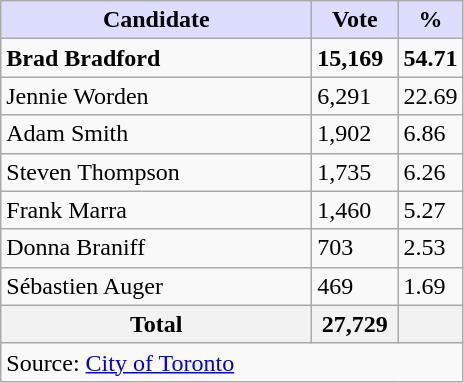<table class="wikitable">
<tr>
<th style="background:#ddf; width:200px;">Candidate</th>
<th style="background:#ddf; width:50px;">Vote</th>
<th style="background:#ddf; width:30px;">%</th>
</tr>
<tr>
<td><strong>Brad Bradford</strong></td>
<td><strong>15,169</strong></td>
<td><strong>54.71</strong></td>
</tr>
<tr>
<td>Jennie Worden</td>
<td>6,291</td>
<td>22.69</td>
</tr>
<tr>
<td>Adam Smith</td>
<td>1,902</td>
<td>6.86</td>
</tr>
<tr>
<td>Steven Thompson</td>
<td>1,735</td>
<td>6.26</td>
</tr>
<tr>
<td>Frank Marra</td>
<td>1,460</td>
<td>5.27</td>
</tr>
<tr>
<td>Donna Braniff</td>
<td>703</td>
<td>2.53</td>
</tr>
<tr>
<td>Sébastien Auger</td>
<td>469</td>
<td>1.69</td>
</tr>
<tr>
<th><strong>Total</strong></th>
<th>27,729</th>
<th></th>
</tr>
<tr>
<td colspan="3">Source: <a href='#'>City of Toronto</a></td>
</tr>
</table>
